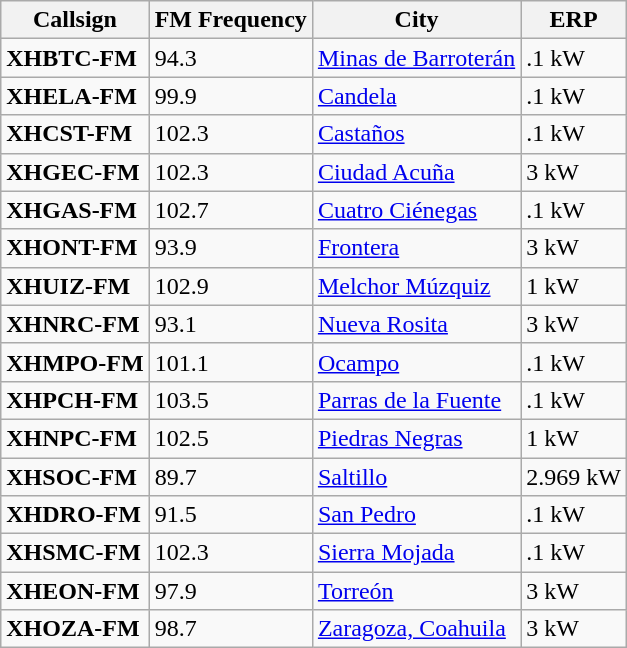<table class="wikitable sortable">
<tr>
<th>Callsign</th>
<th>FM Frequency</th>
<th>City</th>
<th>ERP</th>
</tr>
<tr>
<td><strong>XHBTC-FM</strong></td>
<td>94.3</td>
<td><a href='#'>Minas de Barroterán</a></td>
<td>.1 kW</td>
</tr>
<tr>
<td><strong>XHELA-FM</strong></td>
<td>99.9</td>
<td><a href='#'>Candela</a></td>
<td>.1 kW</td>
</tr>
<tr>
<td><strong>XHCST-FM</strong></td>
<td>102.3</td>
<td><a href='#'>Castaños</a></td>
<td>.1 kW</td>
</tr>
<tr>
<td><strong>XHGEC-FM</strong></td>
<td>102.3</td>
<td><a href='#'>Ciudad Acuña</a></td>
<td>3 kW</td>
</tr>
<tr>
<td><strong>XHGAS-FM</strong></td>
<td>102.7</td>
<td><a href='#'>Cuatro Ciénegas</a></td>
<td>.1 kW</td>
</tr>
<tr>
<td><strong>XHONT-FM</strong></td>
<td>93.9</td>
<td><a href='#'>Frontera</a></td>
<td>3 kW</td>
</tr>
<tr>
<td><strong>XHUIZ-FM</strong></td>
<td>102.9</td>
<td><a href='#'>Melchor Múzquiz</a></td>
<td>1 kW</td>
</tr>
<tr>
<td><strong>XHNRC-FM</strong></td>
<td>93.1</td>
<td><a href='#'>Nueva Rosita</a></td>
<td>3 kW</td>
</tr>
<tr>
<td><strong>XHMPO-FM</strong></td>
<td>101.1</td>
<td><a href='#'>Ocampo</a></td>
<td>.1 kW</td>
</tr>
<tr>
<td><strong>XHPCH-FM</strong></td>
<td>103.5</td>
<td><a href='#'>Parras de la Fuente</a></td>
<td>.1 kW</td>
</tr>
<tr>
<td><strong>XHNPC-FM</strong></td>
<td>102.5</td>
<td><a href='#'>Piedras Negras</a></td>
<td>1 kW</td>
</tr>
<tr>
<td><strong>XHSOC-FM</strong></td>
<td>89.7</td>
<td><a href='#'>Saltillo</a></td>
<td>2.969 kW</td>
</tr>
<tr>
<td><strong>XHDRO-FM</strong></td>
<td>91.5</td>
<td><a href='#'>San Pedro</a></td>
<td>.1 kW</td>
</tr>
<tr>
<td><strong>XHSMC-FM</strong></td>
<td>102.3</td>
<td><a href='#'>Sierra Mojada</a></td>
<td>.1 kW</td>
</tr>
<tr>
<td><strong>XHEON-FM</strong></td>
<td>97.9</td>
<td><a href='#'>Torreón</a></td>
<td>3 kW</td>
</tr>
<tr>
<td><strong>XHOZA-FM</strong></td>
<td>98.7</td>
<td><a href='#'>Zaragoza, Coahuila</a></td>
<td>3 kW</td>
</tr>
</table>
